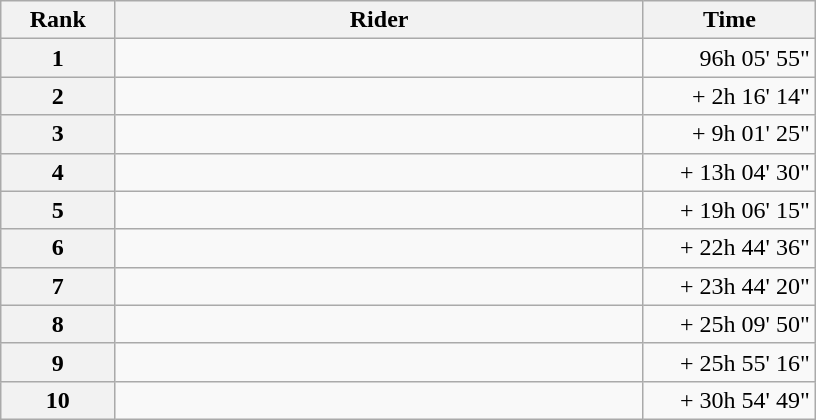<table class="wikitable" style="width:34em;margin-bottom:0px;">
<tr>
<th width=30>Rank</th>
<th width=200>Rider</th>
<th width=60>Time</th>
</tr>
<tr>
<th scope="row">1</th>
<td></td>
<td style="text-align:right;">96h 05' 55"</td>
</tr>
<tr>
<th scope="row">2</th>
<td></td>
<td style="text-align:right;">+ 2h 16' 14"</td>
</tr>
<tr>
<th scope="row">3</th>
<td></td>
<td style="text-align:right;">+ 9h 01' 25"</td>
</tr>
<tr>
<th scope="row">4</th>
<td></td>
<td style="text-align:right;">+ 13h 04' 30"</td>
</tr>
<tr>
<th scope="row">5</th>
<td></td>
<td style="text-align:right;">+ 19h 06' 15"</td>
</tr>
<tr>
<th scope="row">6</th>
<td></td>
<td style="text-align:right;">+ 22h 44' 36"</td>
</tr>
<tr>
<th scope="row">7</th>
<td></td>
<td style="text-align:right;">+ 23h 44' 20"</td>
</tr>
<tr>
<th scope="row">8</th>
<td></td>
<td style="text-align:right;">+ 25h 09' 50"</td>
</tr>
<tr>
<th scope="row">9</th>
<td></td>
<td style="text-align:right;">+ 25h 55' 16"</td>
</tr>
<tr>
<th scope="row">10</th>
<td></td>
<td style="text-align:right;">+ 30h 54' 49"</td>
</tr>
</table>
